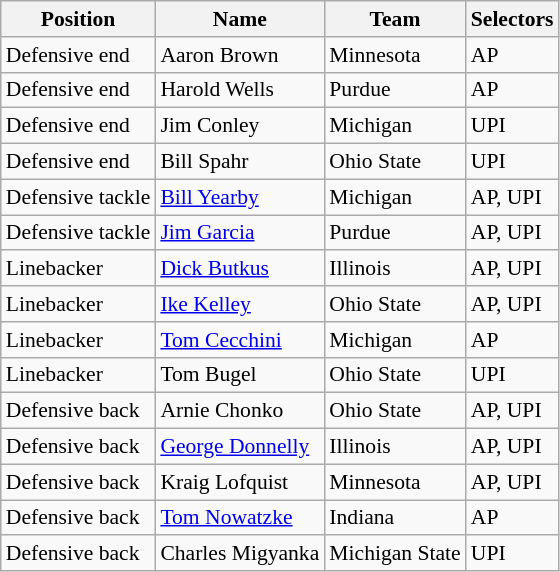<table class="wikitable" style="font-size: 90%">
<tr>
<th>Position</th>
<th>Name</th>
<th>Team</th>
<th>Selectors</th>
</tr>
<tr>
<td>Defensive end</td>
<td>Aaron Brown</td>
<td>Minnesota</td>
<td>AP</td>
</tr>
<tr>
<td>Defensive end</td>
<td>Harold Wells</td>
<td>Purdue</td>
<td>AP</td>
</tr>
<tr>
<td>Defensive end</td>
<td>Jim Conley</td>
<td>Michigan</td>
<td>UPI</td>
</tr>
<tr>
<td>Defensive end</td>
<td>Bill Spahr</td>
<td>Ohio State</td>
<td>UPI</td>
</tr>
<tr>
<td>Defensive tackle</td>
<td><a href='#'>Bill Yearby</a></td>
<td>Michigan</td>
<td>AP, UPI</td>
</tr>
<tr>
<td>Defensive tackle</td>
<td><a href='#'>Jim Garcia</a></td>
<td>Purdue</td>
<td>AP, UPI</td>
</tr>
<tr>
<td>Linebacker</td>
<td><a href='#'>Dick Butkus</a></td>
<td>Illinois</td>
<td>AP, UPI</td>
</tr>
<tr>
<td>Linebacker</td>
<td><a href='#'>Ike Kelley</a></td>
<td>Ohio State</td>
<td>AP, UPI</td>
</tr>
<tr>
<td>Linebacker</td>
<td><a href='#'>Tom Cecchini</a></td>
<td>Michigan</td>
<td>AP</td>
</tr>
<tr>
<td>Linebacker</td>
<td>Tom Bugel</td>
<td>Ohio State</td>
<td>UPI</td>
</tr>
<tr>
<td>Defensive back</td>
<td>Arnie Chonko</td>
<td>Ohio State</td>
<td>AP, UPI</td>
</tr>
<tr>
<td>Defensive back</td>
<td><a href='#'>George Donnelly</a></td>
<td>Illinois</td>
<td>AP, UPI</td>
</tr>
<tr>
<td>Defensive back</td>
<td>Kraig Lofquist</td>
<td>Minnesota</td>
<td>AP, UPI</td>
</tr>
<tr>
<td>Defensive back</td>
<td><a href='#'>Tom Nowatzke</a></td>
<td>Indiana</td>
<td>AP</td>
</tr>
<tr>
<td>Defensive back</td>
<td>Charles Migyanka</td>
<td>Michigan State</td>
<td>UPI</td>
</tr>
</table>
